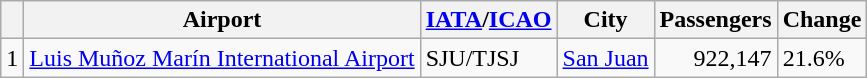<table class="wikitable sortable">
<tr>
<th></th>
<th>Airport</th>
<th><a href='#'>IATA</a>/<a href='#'>ICAO</a></th>
<th>City</th>
<th>Passengers</th>
<th>Change</th>
</tr>
<tr>
<td>1</td>
<td><a href='#'>Luis Muñoz Marín International Airport</a></td>
<td>SJU/TJSJ</td>
<td><a href='#'>San Juan</a></td>
<td align="right">922,147</td>
<td> 21.6%</td>
</tr>
</table>
